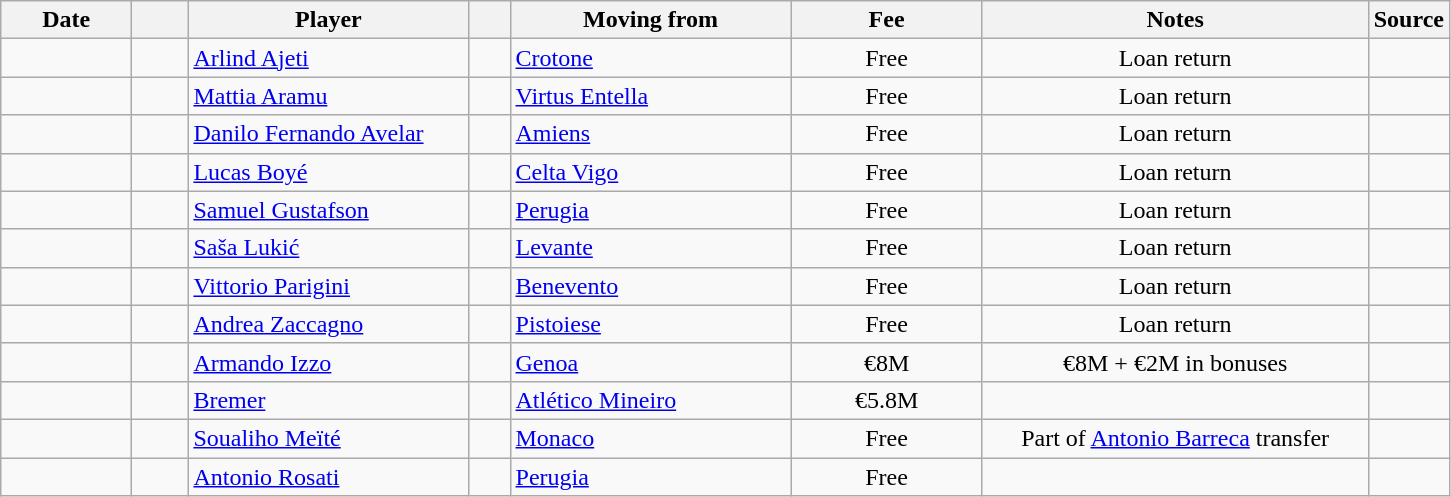<table class="wikitable sortable">
<tr>
<th style="width:80px;">Date</th>
<th style="width:30px;"></th>
<th style="width:180px;">Player</th>
<th style="width:20px;"></th>
<th style="width:180px;">Moving from</th>
<th style="width:120px;" class="unsortable">Fee</th>
<th style="width:250px;" class="unsortable">Notes</th>
<th style="width:20px;">Source</th>
</tr>
<tr>
<td></td>
<td align=center></td>
<td> <a href='#'>Arlind Ajeti</a></td>
<td align=center></td>
<td> <a href='#'>Crotone</a></td>
<td align=center>Free</td>
<td align=center>Loan return</td>
<td></td>
</tr>
<tr>
<td></td>
<td align=center></td>
<td> <a href='#'>Mattia Aramu</a></td>
<td align=center></td>
<td> <a href='#'>Virtus Entella</a></td>
<td align=center>Free</td>
<td align=center>Loan return</td>
<td></td>
</tr>
<tr>
<td></td>
<td align=center></td>
<td> <a href='#'>Danilo Fernando Avelar</a></td>
<td align=center></td>
<td> <a href='#'>Amiens</a></td>
<td align=center>Free</td>
<td align=center>Loan return</td>
<td></td>
</tr>
<tr>
<td></td>
<td align=center></td>
<td> <a href='#'>Lucas Boyé</a></td>
<td align=center></td>
<td> <a href='#'>Celta Vigo</a></td>
<td align=center>Free</td>
<td align=center>Loan return</td>
<td></td>
</tr>
<tr>
<td></td>
<td align=center></td>
<td> <a href='#'>Samuel Gustafson</a></td>
<td align=center></td>
<td> <a href='#'>Perugia</a></td>
<td align=center>Free</td>
<td align=center>Loan return</td>
<td></td>
</tr>
<tr>
<td></td>
<td align=center></td>
<td> <a href='#'>Saša Lukić</a></td>
<td align=center></td>
<td> <a href='#'>Levante</a></td>
<td align=center>Free</td>
<td align=center>Loan return</td>
<td></td>
</tr>
<tr>
<td></td>
<td align=center></td>
<td> <a href='#'>Vittorio Parigini</a></td>
<td align=center></td>
<td> <a href='#'>Benevento</a></td>
<td align=center>Free</td>
<td align=center>Loan return</td>
<td></td>
</tr>
<tr>
<td></td>
<td align=center></td>
<td> <a href='#'>Andrea Zaccagno</a></td>
<td align=center></td>
<td> <a href='#'>Pistoiese</a></td>
<td align=center>Free</td>
<td align=center>Loan return</td>
<td></td>
</tr>
<tr>
<td></td>
<td align=center></td>
<td> <a href='#'>Armando Izzo</a></td>
<td align=center></td>
<td> <a href='#'>Genoa</a></td>
<td align=center>€8M</td>
<td align=center>€8M + €2M in bonuses</td>
<td></td>
</tr>
<tr>
<td></td>
<td align=center></td>
<td> <a href='#'>Bremer</a></td>
<td align=center></td>
<td> <a href='#'>Atlético Mineiro</a></td>
<td align=center>€5.8M</td>
<td align=center></td>
<td></td>
</tr>
<tr>
<td></td>
<td align=center></td>
<td> <a href='#'>Soualiho Meïté</a></td>
<td align=center></td>
<td> <a href='#'>Monaco</a></td>
<td align=center>Free</td>
<td align=center>Part of <a href='#'>Antonio Barreca</a> transfer</td>
<td></td>
</tr>
<tr>
<td></td>
<td align=center></td>
<td> <a href='#'>Antonio Rosati</a></td>
<td align=center></td>
<td> <a href='#'>Perugia</a></td>
<td align=center>Free</td>
<td align=center></td>
<td></td>
</tr>
</table>
